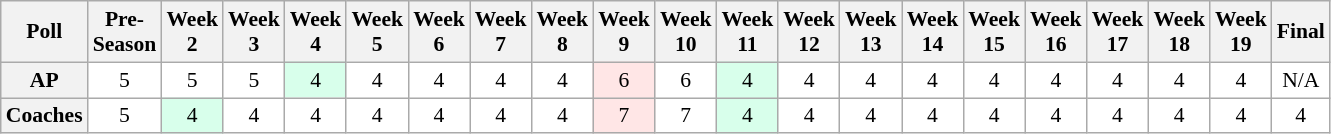<table class="wikitable" style="white-space:nowrap;font-size:90%">
<tr>
<th>Poll</th>
<th>Pre-<br>Season</th>
<th>Week<br>2</th>
<th>Week<br>3</th>
<th>Week<br>4</th>
<th>Week<br>5</th>
<th>Week<br>6</th>
<th>Week<br>7</th>
<th>Week<br>8</th>
<th>Week<br>9</th>
<th>Week<br>10</th>
<th>Week<br>11</th>
<th>Week<br>12</th>
<th>Week<br>13</th>
<th>Week<br>14</th>
<th>Week<br>15</th>
<th>Week<br>16</th>
<th>Week<br>17</th>
<th>Week<br>18</th>
<th>Week<br>19</th>
<th>Final</th>
</tr>
<tr style="text-align:center;">
<th>AP</th>
<td style="background:#FFF;">5</td>
<td style="background:#FFF;">5</td>
<td style="background:#FFF;">5</td>
<td style="background:#D8FFEB;">4</td>
<td style="background:#FFF;">4</td>
<td style="background:#FFF;">4</td>
<td style="background:#FFF;">4</td>
<td style="background:#FFF;">4</td>
<td style="background:#FFE6E6;">6</td>
<td style="background:#FFF;">6</td>
<td style="background:#D8FFEB;">4</td>
<td style="background:#FFF;">4</td>
<td style="background:#FFF;">4</td>
<td style="background:#FFF;">4</td>
<td style="background:#FFF;">4</td>
<td style="background:#FFF;">4</td>
<td style="background:#FFF;">4</td>
<td style="background:#FFF;">4</td>
<td style="background:#FFF;">4</td>
<td style="background:#FFF;">N/A</td>
</tr>
<tr style="text-align:center;">
<th>Coaches</th>
<td style="background:#FFF;">5</td>
<td style="background:#D8FFEB;">4</td>
<td style="background:#FFF;">4</td>
<td style="background:#FFF;">4</td>
<td style="background:#FFF;">4</td>
<td style="background:#FFF;">4</td>
<td style="background:#FFF;">4</td>
<td style="background:#FFF;">4</td>
<td style="background:#FFE6E6;">7</td>
<td style="background:#FFF;">7</td>
<td style="background:#D8FFEB;">4</td>
<td style="background:#FFF;">4</td>
<td style="background:#FFF;">4</td>
<td style="background:#FFF;">4</td>
<td style="background:#FFF;">4</td>
<td style="background:#FFF;">4</td>
<td style="background:#FFF;">4</td>
<td style="background:#FFF;">4</td>
<td style="background:#FFF;">4</td>
<td style="background:#FFF;">4</td>
</tr>
</table>
